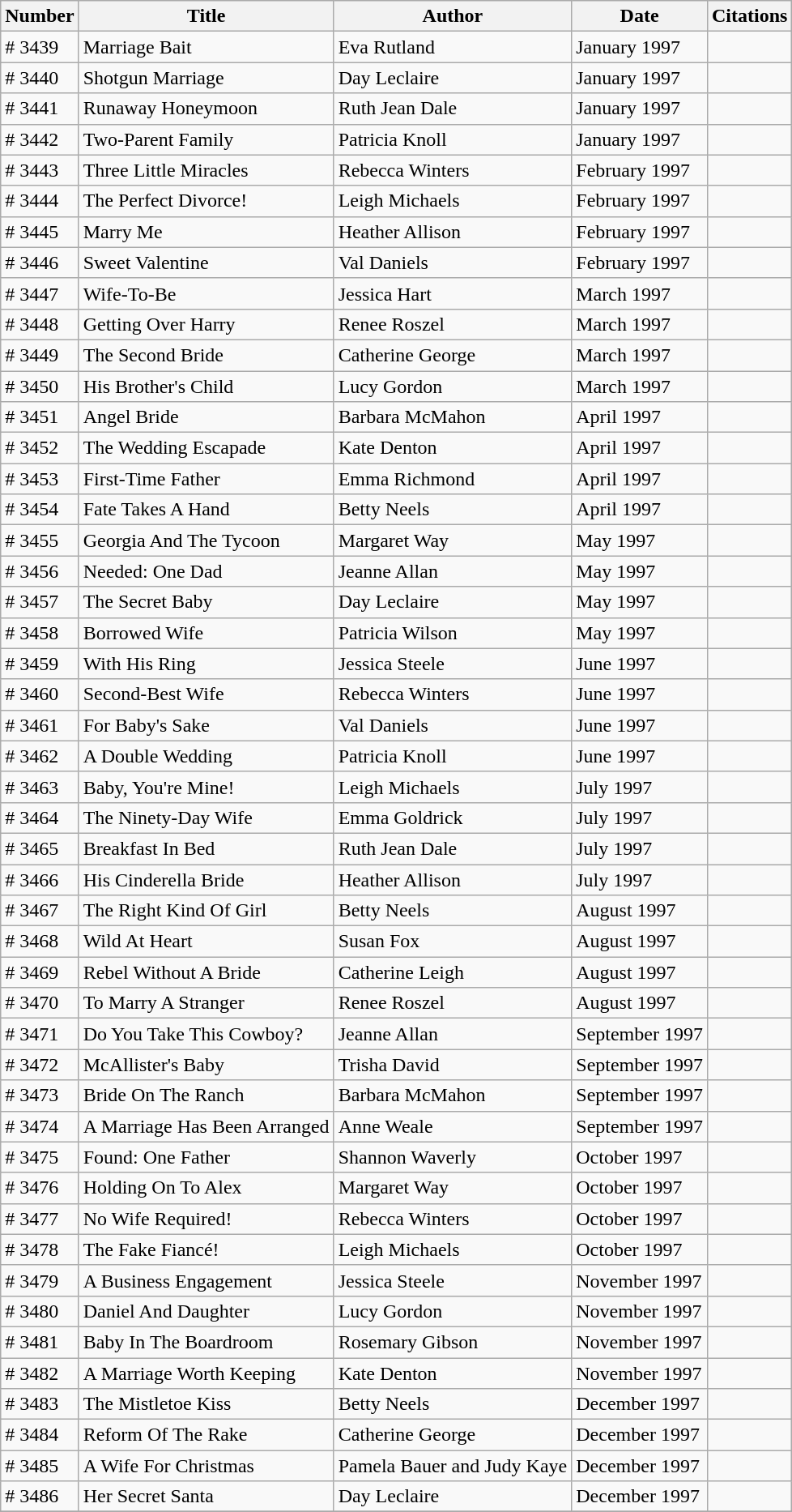<table class="wikitable">
<tr>
<th>Number</th>
<th>Title</th>
<th>Author</th>
<th>Date</th>
<th>Citations</th>
</tr>
<tr>
<td># 3439</td>
<td>Marriage Bait</td>
<td>Eva Rutland</td>
<td>January 1997</td>
<td></td>
</tr>
<tr>
<td># 3440</td>
<td>Shotgun Marriage</td>
<td>Day Leclaire</td>
<td>January 1997</td>
<td></td>
</tr>
<tr>
<td># 3441</td>
<td>Runaway Honeymoon</td>
<td>Ruth Jean Dale</td>
<td>January 1997</td>
<td></td>
</tr>
<tr>
<td># 3442</td>
<td>Two-Parent Family</td>
<td>Patricia Knoll</td>
<td>January 1997</td>
<td></td>
</tr>
<tr>
<td># 3443</td>
<td>Three Little Miracles</td>
<td>Rebecca Winters</td>
<td>February 1997</td>
<td></td>
</tr>
<tr>
<td># 3444</td>
<td>The Perfect Divorce!</td>
<td>Leigh Michaels</td>
<td>February 1997</td>
<td></td>
</tr>
<tr>
<td># 3445</td>
<td>Marry Me</td>
<td>Heather Allison</td>
<td>February 1997</td>
<td></td>
</tr>
<tr>
<td># 3446</td>
<td>Sweet Valentine</td>
<td>Val Daniels</td>
<td>February 1997</td>
<td></td>
</tr>
<tr>
<td># 3447</td>
<td>Wife-To-Be</td>
<td>Jessica Hart</td>
<td>March 1997</td>
<td></td>
</tr>
<tr>
<td># 3448</td>
<td>Getting Over Harry</td>
<td>Renee Roszel</td>
<td>March 1997</td>
<td></td>
</tr>
<tr>
<td># 3449</td>
<td>The Second Bride</td>
<td>Catherine George</td>
<td>March 1997</td>
<td></td>
</tr>
<tr>
<td># 3450</td>
<td>His Brother's Child</td>
<td>Lucy Gordon</td>
<td>March 1997</td>
<td></td>
</tr>
<tr>
<td># 3451</td>
<td>Angel Bride</td>
<td>Barbara McMahon</td>
<td>April 1997</td>
<td></td>
</tr>
<tr>
<td># 3452</td>
<td>The Wedding Escapade</td>
<td>Kate Denton</td>
<td>April 1997</td>
<td></td>
</tr>
<tr>
<td># 3453</td>
<td>First-Time Father</td>
<td>Emma Richmond</td>
<td>April 1997</td>
<td></td>
</tr>
<tr>
<td># 3454</td>
<td>Fate Takes A Hand</td>
<td>Betty Neels</td>
<td>April 1997</td>
<td></td>
</tr>
<tr>
<td># 3455</td>
<td>Georgia And The Tycoon</td>
<td>Margaret Way</td>
<td>May 1997</td>
<td></td>
</tr>
<tr>
<td># 3456</td>
<td>Needed: One Dad</td>
<td>Jeanne Allan</td>
<td>May 1997</td>
<td></td>
</tr>
<tr>
<td># 3457</td>
<td>The Secret Baby</td>
<td>Day Leclaire</td>
<td>May 1997</td>
<td></td>
</tr>
<tr>
<td># 3458</td>
<td>Borrowed Wife</td>
<td>Patricia Wilson</td>
<td>May 1997</td>
<td></td>
</tr>
<tr>
<td># 3459</td>
<td>With His Ring</td>
<td>Jessica Steele</td>
<td>June 1997</td>
<td></td>
</tr>
<tr>
<td># 3460</td>
<td>Second-Best Wife</td>
<td>Rebecca Winters</td>
<td>June 1997</td>
<td></td>
</tr>
<tr>
<td># 3461</td>
<td>For Baby's Sake</td>
<td>Val Daniels</td>
<td>June 1997</td>
<td></td>
</tr>
<tr>
<td># 3462</td>
<td>A Double Wedding</td>
<td>Patricia Knoll</td>
<td>June 1997</td>
<td></td>
</tr>
<tr>
<td># 3463</td>
<td>Baby, You're Mine!</td>
<td>Leigh Michaels</td>
<td>July 1997</td>
<td></td>
</tr>
<tr>
<td># 3464</td>
<td>The Ninety-Day Wife</td>
<td>Emma Goldrick</td>
<td>July 1997</td>
<td></td>
</tr>
<tr>
<td># 3465</td>
<td>Breakfast In Bed</td>
<td>Ruth Jean Dale</td>
<td>July 1997</td>
<td></td>
</tr>
<tr>
<td># 3466</td>
<td>His Cinderella Bride</td>
<td>Heather Allison</td>
<td>July 1997</td>
<td></td>
</tr>
<tr>
<td># 3467</td>
<td>The Right Kind Of Girl</td>
<td>Betty Neels</td>
<td>August 1997</td>
<td></td>
</tr>
<tr>
<td># 3468</td>
<td>Wild At Heart</td>
<td>Susan Fox</td>
<td>August 1997</td>
<td></td>
</tr>
<tr>
<td># 3469</td>
<td>Rebel Without A Bride</td>
<td>Catherine Leigh</td>
<td>August 1997</td>
<td></td>
</tr>
<tr>
<td># 3470</td>
<td>To Marry A Stranger</td>
<td>Renee Roszel</td>
<td>August 1997</td>
<td></td>
</tr>
<tr>
<td># 3471</td>
<td>Do You Take This Cowboy?</td>
<td>Jeanne Allan</td>
<td>September 1997</td>
<td></td>
</tr>
<tr>
<td># 3472</td>
<td>McAllister's Baby</td>
<td>Trisha David</td>
<td>September 1997</td>
<td></td>
</tr>
<tr>
<td># 3473</td>
<td>Bride On The Ranch</td>
<td>Barbara McMahon</td>
<td>September 1997</td>
<td></td>
</tr>
<tr>
<td># 3474</td>
<td>A Marriage Has Been Arranged</td>
<td>Anne Weale</td>
<td>September 1997</td>
<td></td>
</tr>
<tr>
<td># 3475</td>
<td>Found: One Father</td>
<td>Shannon Waverly</td>
<td>October 1997</td>
<td></td>
</tr>
<tr>
<td># 3476</td>
<td>Holding On To Alex</td>
<td>Margaret Way</td>
<td>October 1997</td>
<td></td>
</tr>
<tr>
<td># 3477</td>
<td>No Wife Required!</td>
<td>Rebecca Winters</td>
<td>October 1997</td>
<td></td>
</tr>
<tr>
<td># 3478</td>
<td>The Fake Fiancé!</td>
<td>Leigh Michaels</td>
<td>October 1997</td>
<td></td>
</tr>
<tr>
<td># 3479</td>
<td>A Business Engagement</td>
<td>Jessica Steele</td>
<td>November 1997</td>
<td></td>
</tr>
<tr>
<td># 3480</td>
<td>Daniel And Daughter</td>
<td>Lucy Gordon</td>
<td>November 1997</td>
<td></td>
</tr>
<tr>
<td># 3481</td>
<td>Baby In The Boardroom</td>
<td>Rosemary Gibson</td>
<td>November 1997</td>
<td></td>
</tr>
<tr>
<td># 3482</td>
<td>A Marriage Worth Keeping</td>
<td>Kate Denton</td>
<td>November 1997</td>
<td></td>
</tr>
<tr>
<td># 3483</td>
<td>The Mistletoe Kiss</td>
<td>Betty Neels</td>
<td>December 1997</td>
<td></td>
</tr>
<tr>
<td># 3484</td>
<td>Reform Of The Rake</td>
<td>Catherine George</td>
<td>December 1997</td>
<td></td>
</tr>
<tr>
<td># 3485</td>
<td>A Wife For Christmas</td>
<td>Pamela Bauer and Judy Kaye</td>
<td>December 1997</td>
<td></td>
</tr>
<tr>
<td># 3486</td>
<td>Her Secret Santa</td>
<td>Day Leclaire</td>
<td>December 1997</td>
<td></td>
</tr>
<tr>
</tr>
</table>
